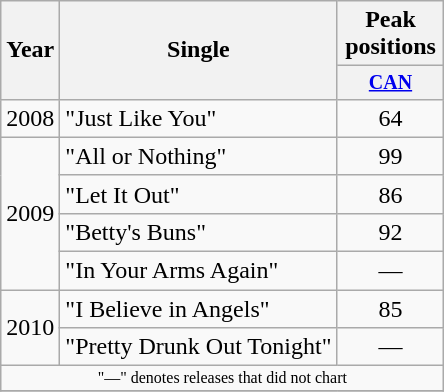<table class="wikitable" style="text-align:center;">
<tr>
<th rowspan="2">Year</th>
<th rowspan="2">Single</th>
<th>Peak positions</th>
</tr>
<tr style="font-size:smaller;">
<th width="65"><a href='#'>CAN</a></th>
</tr>
<tr>
<td>2008</td>
<td align="left">"Just Like You"</td>
<td>64</td>
</tr>
<tr>
<td rowspan="4">2009</td>
<td align="left">"All or Nothing"</td>
<td>99</td>
</tr>
<tr>
<td align="left">"Let It Out"</td>
<td>86</td>
</tr>
<tr>
<td align="left">"Betty's Buns"</td>
<td>92</td>
</tr>
<tr>
<td align="left">"In Your Arms Again"</td>
<td>—</td>
</tr>
<tr>
<td rowspan="2">2010</td>
<td align="left">"I Believe in Angels"</td>
<td>85</td>
</tr>
<tr>
<td align="left">"Pretty Drunk Out Tonight"</td>
<td>—</td>
</tr>
<tr>
<td colspan="3" style="font-size:8pt">"—" denotes releases that did not chart</td>
</tr>
<tr>
</tr>
</table>
